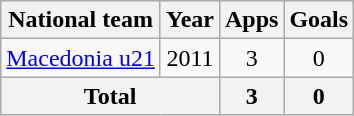<table class="wikitable" style="text-align:center;">
<tr>
<th>National team</th>
<th>Year</th>
<th>Apps</th>
<th>Goals</th>
</tr>
<tr>
<td rowspan="1"><a href='#'>Macedonia u21</a></td>
<td>2011</td>
<td>3</td>
<td>0</td>
</tr>
<tr>
<th colspan=2>Total</th>
<th>3</th>
<th>0</th>
</tr>
</table>
